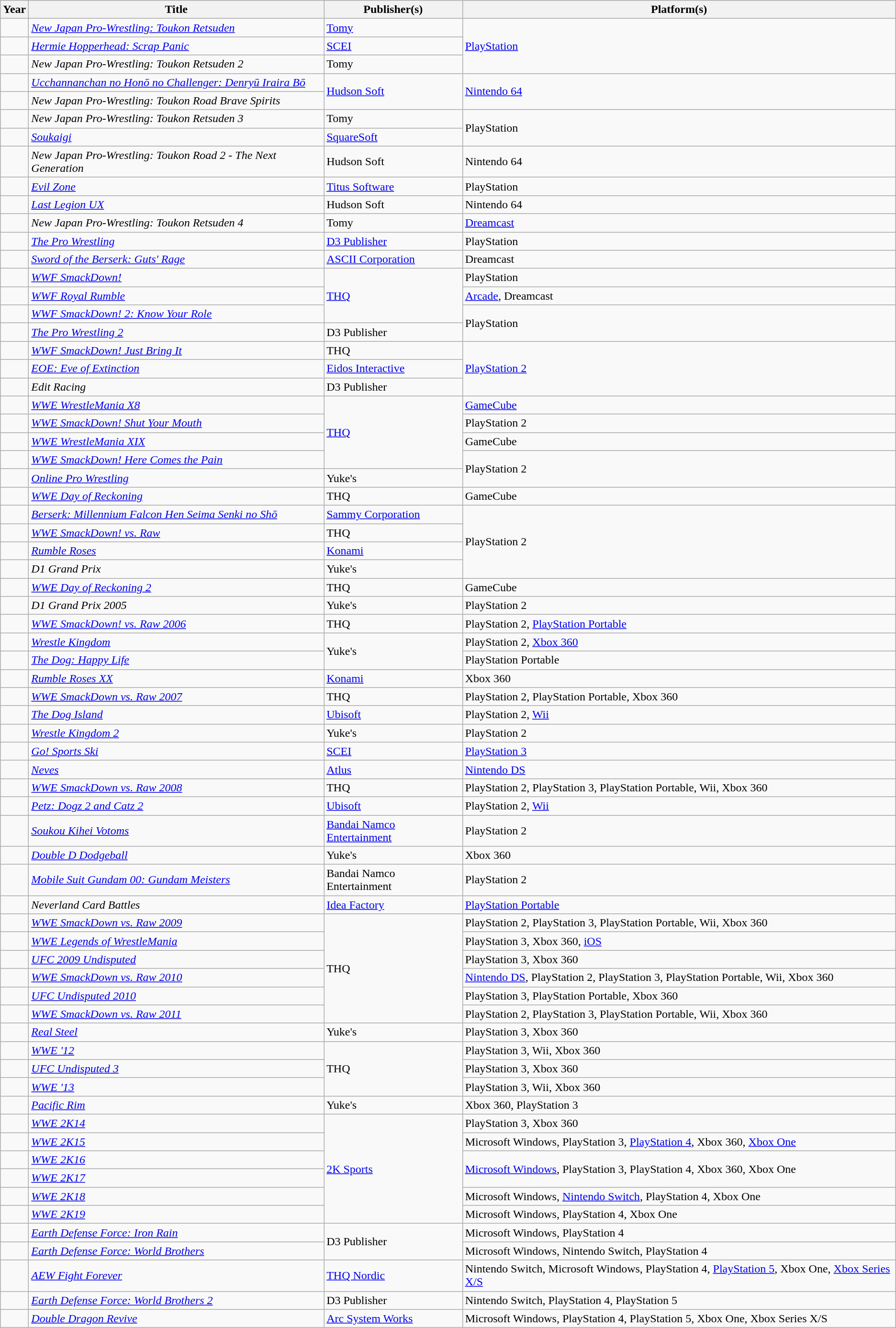<table class="wikitable sortable">
<tr>
<th>Year</th>
<th>Title</th>
<th>Publisher(s)</th>
<th>Platform(s)</th>
</tr>
<tr>
<td></td>
<td><em><a href='#'>New Japan Pro-Wrestling: Toukon Retsuden</a></em></td>
<td><a href='#'>Tomy</a></td>
<td rowspan="3"><a href='#'>PlayStation</a></td>
</tr>
<tr>
<td></td>
<td><em><a href='#'>Hermie Hopperhead: Scrap Panic</a></em></td>
<td><a href='#'>SCEI</a></td>
</tr>
<tr>
<td></td>
<td><em>New Japan Pro-Wrestling: Toukon Retsuden 2</em></td>
<td>Tomy</td>
</tr>
<tr>
<td></td>
<td><em><a href='#'>Ucchannanchan no Honō no Challenger: Denryū Iraira Bō</a></em></td>
<td rowspan="2"><a href='#'>Hudson Soft</a></td>
<td rowspan="2"><a href='#'>Nintendo 64</a></td>
</tr>
<tr>
<td></td>
<td><em>New Japan Pro-Wrestling: Toukon Road Brave Spirits</em></td>
</tr>
<tr>
<td></td>
<td><em>New Japan Pro-Wrestling: Toukon Retsuden 3</em></td>
<td>Tomy</td>
<td rowspan="2">PlayStation</td>
</tr>
<tr>
<td></td>
<td><em><a href='#'>Soukaigi</a></em></td>
<td><a href='#'>SquareSoft</a></td>
</tr>
<tr>
<td></td>
<td><em>New Japan Pro-Wrestling:  Toukon Road 2 - The Next Generation</em></td>
<td>Hudson Soft</td>
<td>Nintendo 64</td>
</tr>
<tr>
<td></td>
<td><em><a href='#'>Evil Zone</a></em></td>
<td><a href='#'>Titus Software</a></td>
<td>PlayStation</td>
</tr>
<tr>
<td></td>
<td><em><a href='#'>Last Legion UX</a></em></td>
<td>Hudson Soft</td>
<td>Nintendo 64</td>
</tr>
<tr>
<td></td>
<td><em>New Japan Pro-Wrestling: Toukon Retsuden 4</em></td>
<td>Tomy</td>
<td><a href='#'>Dreamcast</a></td>
</tr>
<tr>
<td></td>
<td><em><a href='#'>The Pro Wrestling</a></em></td>
<td><a href='#'>D3 Publisher</a></td>
<td>PlayStation</td>
</tr>
<tr>
<td></td>
<td><em><a href='#'>Sword of the Berserk: Guts' Rage</a></em></td>
<td><a href='#'>ASCII Corporation</a></td>
<td>Dreamcast</td>
</tr>
<tr>
<td></td>
<td><em><a href='#'>WWF SmackDown!</a></em></td>
<td rowspan="3"><a href='#'>THQ</a></td>
<td>PlayStation</td>
</tr>
<tr>
<td></td>
<td><em><a href='#'>WWF Royal Rumble</a></em></td>
<td><a href='#'>Arcade</a>, Dreamcast</td>
</tr>
<tr>
<td></td>
<td><em><a href='#'>WWF SmackDown! 2: Know Your Role</a></em></td>
<td rowspan="2">PlayStation</td>
</tr>
<tr>
<td></td>
<td><em><a href='#'>The Pro Wrestling 2</a></em></td>
<td>D3 Publisher</td>
</tr>
<tr>
<td></td>
<td><em><a href='#'>WWF SmackDown! Just Bring It</a></em></td>
<td>THQ</td>
<td rowspan="3"><a href='#'>PlayStation 2</a></td>
</tr>
<tr>
<td></td>
<td><em><a href='#'>EOE: Eve of Extinction</a></em></td>
<td><a href='#'>Eidos Interactive</a></td>
</tr>
<tr>
<td></td>
<td><em>Edit Racing</em></td>
<td>D3 Publisher</td>
</tr>
<tr>
<td></td>
<td><em><a href='#'>WWE WrestleMania X8</a></em></td>
<td rowspan="4"><a href='#'>THQ</a></td>
<td><a href='#'>GameCube</a></td>
</tr>
<tr>
<td></td>
<td><em><a href='#'>WWE SmackDown! Shut Your Mouth</a></em></td>
<td>PlayStation 2</td>
</tr>
<tr>
<td></td>
<td><em><a href='#'>WWE WrestleMania XIX</a></em></td>
<td>GameCube</td>
</tr>
<tr>
<td></td>
<td><em><a href='#'>WWE SmackDown! Here Comes the Pain</a></em></td>
<td rowspan="2">PlayStation 2</td>
</tr>
<tr>
<td></td>
<td><em><a href='#'>Online Pro Wrestling</a></em></td>
<td>Yuke's</td>
</tr>
<tr>
<td></td>
<td><em><a href='#'>WWE Day of Reckoning</a></em></td>
<td>THQ</td>
<td>GameCube</td>
</tr>
<tr>
<td></td>
<td><em><a href='#'>Berserk: Millennium Falcon Hen Seima Senki no Shō</a></em></td>
<td><a href='#'>Sammy Corporation</a></td>
<td rowspan="4">PlayStation 2</td>
</tr>
<tr>
<td></td>
<td><em><a href='#'>WWE SmackDown! vs. Raw</a></em></td>
<td>THQ</td>
</tr>
<tr>
<td></td>
<td><em><a href='#'>Rumble Roses</a></em></td>
<td><a href='#'>Konami</a></td>
</tr>
<tr>
<td></td>
<td><em>D1 Grand Prix</em></td>
<td>Yuke's</td>
</tr>
<tr>
<td></td>
<td><em><a href='#'>WWE Day of Reckoning 2</a></em></td>
<td>THQ</td>
<td>GameCube</td>
</tr>
<tr>
<td></td>
<td><em>D1 Grand Prix 2005</em></td>
<td>Yuke's</td>
<td>PlayStation 2</td>
</tr>
<tr>
<td></td>
<td><em><a href='#'>WWE SmackDown! vs. Raw 2006</a></em></td>
<td>THQ</td>
<td>PlayStation 2, <a href='#'>PlayStation Portable</a></td>
</tr>
<tr>
<td></td>
<td><em><a href='#'>Wrestle Kingdom</a></em></td>
<td rowspan="2">Yuke's</td>
<td>PlayStation 2, <a href='#'>Xbox 360</a></td>
</tr>
<tr>
<td></td>
<td><em><a href='#'>The Dog: Happy Life</a></em></td>
<td>PlayStation Portable</td>
</tr>
<tr>
<td></td>
<td><em><a href='#'>Rumble Roses XX</a></em></td>
<td><a href='#'>Konami</a></td>
<td>Xbox 360</td>
</tr>
<tr>
<td></td>
<td><em><a href='#'>WWE SmackDown vs. Raw 2007</a></em></td>
<td>THQ</td>
<td>PlayStation 2, PlayStation Portable, Xbox 360</td>
</tr>
<tr>
<td></td>
<td><em><a href='#'>The Dog Island</a></em></td>
<td><a href='#'>Ubisoft</a></td>
<td>PlayStation 2, <a href='#'>Wii</a></td>
</tr>
<tr>
<td></td>
<td><em><a href='#'>Wrestle Kingdom 2</a></em></td>
<td>Yuke's</td>
<td>PlayStation 2</td>
</tr>
<tr>
<td></td>
<td><em><a href='#'>Go! Sports Ski</a></em></td>
<td><a href='#'>SCEI</a></td>
<td><a href='#'>PlayStation 3</a></td>
</tr>
<tr>
<td></td>
<td><em><a href='#'>Neves</a></em></td>
<td><a href='#'>Atlus</a></td>
<td><a href='#'>Nintendo DS</a></td>
</tr>
<tr>
<td></td>
<td><em><a href='#'>WWE SmackDown vs. Raw 2008</a></em></td>
<td>THQ</td>
<td>PlayStation 2, PlayStation 3, PlayStation Portable, Wii, Xbox 360</td>
</tr>
<tr>
<td></td>
<td><em><a href='#'>Petz: Dogz 2 and Catz 2</a></em></td>
<td><a href='#'>Ubisoft</a></td>
<td>PlayStation 2, <a href='#'>Wii</a></td>
</tr>
<tr>
<td></td>
<td><em><a href='#'>Soukou Kihei Votoms</a></em></td>
<td><a href='#'>Bandai Namco Entertainment</a></td>
<td>PlayStation 2</td>
</tr>
<tr>
<td></td>
<td><em><a href='#'>Double D Dodgeball</a></em></td>
<td>Yuke's</td>
<td>Xbox 360</td>
</tr>
<tr>
<td></td>
<td><em><a href='#'>Mobile Suit Gundam 00: Gundam Meisters</a></em></td>
<td>Bandai Namco Entertainment</td>
<td>PlayStation 2</td>
</tr>
<tr>
<td></td>
<td><em>Neverland Card Battles</em></td>
<td><a href='#'>Idea Factory</a></td>
<td><a href='#'>PlayStation Portable</a></td>
</tr>
<tr>
<td></td>
<td><em><a href='#'>WWE SmackDown vs. Raw 2009</a></em></td>
<td rowspan="6">THQ</td>
<td>PlayStation 2, PlayStation 3, PlayStation Portable, Wii, Xbox 360</td>
</tr>
<tr>
<td></td>
<td><em><a href='#'>WWE Legends of WrestleMania</a></em></td>
<td>PlayStation 3, Xbox 360, <a href='#'>iOS</a></td>
</tr>
<tr>
<td></td>
<td><em><a href='#'>UFC 2009 Undisputed</a></em></td>
<td>PlayStation 3, Xbox 360</td>
</tr>
<tr>
<td></td>
<td><em><a href='#'>WWE SmackDown vs. Raw 2010</a></em></td>
<td><a href='#'>Nintendo DS</a>, PlayStation 2, PlayStation 3, PlayStation Portable, Wii, Xbox 360</td>
</tr>
<tr>
<td></td>
<td><em><a href='#'>UFC Undisputed 2010</a></em></td>
<td>PlayStation 3, PlayStation Portable, Xbox 360</td>
</tr>
<tr>
<td></td>
<td><em><a href='#'>WWE SmackDown vs. Raw 2011</a></em></td>
<td>PlayStation 2, PlayStation 3, PlayStation Portable, Wii, Xbox 360</td>
</tr>
<tr>
<td></td>
<td><em><a href='#'>Real Steel</a></em></td>
<td>Yuke's</td>
<td>PlayStation 3, Xbox 360</td>
</tr>
<tr>
<td></td>
<td><em><a href='#'>WWE '12</a></em></td>
<td rowspan="3">THQ</td>
<td>PlayStation 3, Wii, Xbox 360</td>
</tr>
<tr>
<td></td>
<td><em><a href='#'>UFC Undisputed 3</a></em></td>
<td>PlayStation 3, Xbox 360</td>
</tr>
<tr>
<td></td>
<td><em><a href='#'>WWE '13</a></em></td>
<td>PlayStation 3, Wii, Xbox 360</td>
</tr>
<tr>
<td></td>
<td><em><a href='#'>Pacific Rim</a></em></td>
<td>Yuke's</td>
<td>Xbox 360, PlayStation 3</td>
</tr>
<tr>
<td></td>
<td><em><a href='#'>WWE 2K14</a></em></td>
<td rowspan="6"><a href='#'>2K Sports</a></td>
<td>PlayStation 3, Xbox 360</td>
</tr>
<tr>
<td></td>
<td><em><a href='#'>WWE 2K15</a></em></td>
<td>Microsoft Windows, PlayStation 3, <a href='#'>PlayStation 4</a>, Xbox 360, <a href='#'>Xbox One</a></td>
</tr>
<tr>
<td></td>
<td><em><a href='#'>WWE 2K16</a></em></td>
<td rowspan="2"><a href='#'>Microsoft Windows</a>, PlayStation 3, PlayStation 4, Xbox 360, Xbox One</td>
</tr>
<tr>
<td></td>
<td><em><a href='#'>WWE 2K17</a></em></td>
</tr>
<tr>
<td></td>
<td><em><a href='#'>WWE 2K18</a></em></td>
<td>Microsoft Windows, <a href='#'>Nintendo Switch</a>, PlayStation 4, Xbox One</td>
</tr>
<tr>
<td></td>
<td><em><a href='#'>WWE 2K19</a></em></td>
<td>Microsoft Windows, PlayStation 4, Xbox One</td>
</tr>
<tr>
<td></td>
<td><em><a href='#'>Earth Defense Force: Iron Rain</a></em></td>
<td rowspan="2">D3 Publisher</td>
<td>Microsoft Windows, PlayStation 4</td>
</tr>
<tr>
<td></td>
<td><em><a href='#'>Earth Defense Force: World Brothers</a></em></td>
<td>Microsoft Windows, Nintendo Switch, PlayStation 4</td>
</tr>
<tr>
<td></td>
<td><em><a href='#'>AEW Fight Forever</a></em></td>
<td><a href='#'>THQ Nordic</a></td>
<td>Nintendo Switch, Microsoft Windows, PlayStation 4, <a href='#'>PlayStation 5</a>, Xbox One, <a href='#'>Xbox Series X/S</a></td>
</tr>
<tr>
<td></td>
<td><em><a href='#'>Earth Defense Force: World Brothers 2</a></em></td>
<td>D3 Publisher</td>
<td>Nintendo Switch, PlayStation 4, PlayStation 5</td>
</tr>
<tr>
<td></td>
<td><em><a href='#'>Double Dragon Revive</a></em></td>
<td><a href='#'>Arc System Works</a></td>
<td>Microsoft Windows, PlayStation 4, PlayStation 5, Xbox One, Xbox Series X/S</td>
</tr>
</table>
